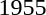<table>
<tr>
<td>1955</td>
<td></td>
<td></td>
<td></td>
</tr>
</table>
